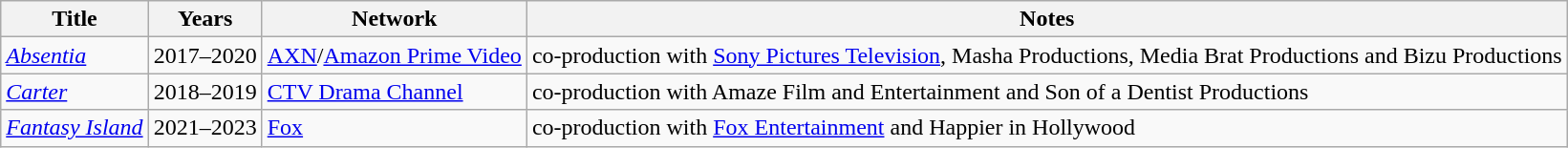<table class="wikitable sortable">
<tr>
<th>Title</th>
<th>Years</th>
<th>Network</th>
<th>Notes</th>
</tr>
<tr>
<td><em><a href='#'>Absentia</a></em></td>
<td>2017–2020</td>
<td><a href='#'>AXN</a>/<a href='#'>Amazon Prime Video</a></td>
<td>co-production with <a href='#'>Sony Pictures Television</a>, Masha Productions, Media Brat Productions and Bizu Productions</td>
</tr>
<tr>
<td><em><a href='#'>Carter</a></em></td>
<td>2018–2019</td>
<td><a href='#'>CTV Drama Channel</a></td>
<td>co-production with Amaze Film and Entertainment and Son of a Dentist Productions</td>
</tr>
<tr>
<td><em><a href='#'>Fantasy Island</a></em></td>
<td>2021–2023</td>
<td><a href='#'>Fox</a></td>
<td>co-production with <a href='#'>Fox Entertainment</a> and Happier in Hollywood</td>
</tr>
</table>
